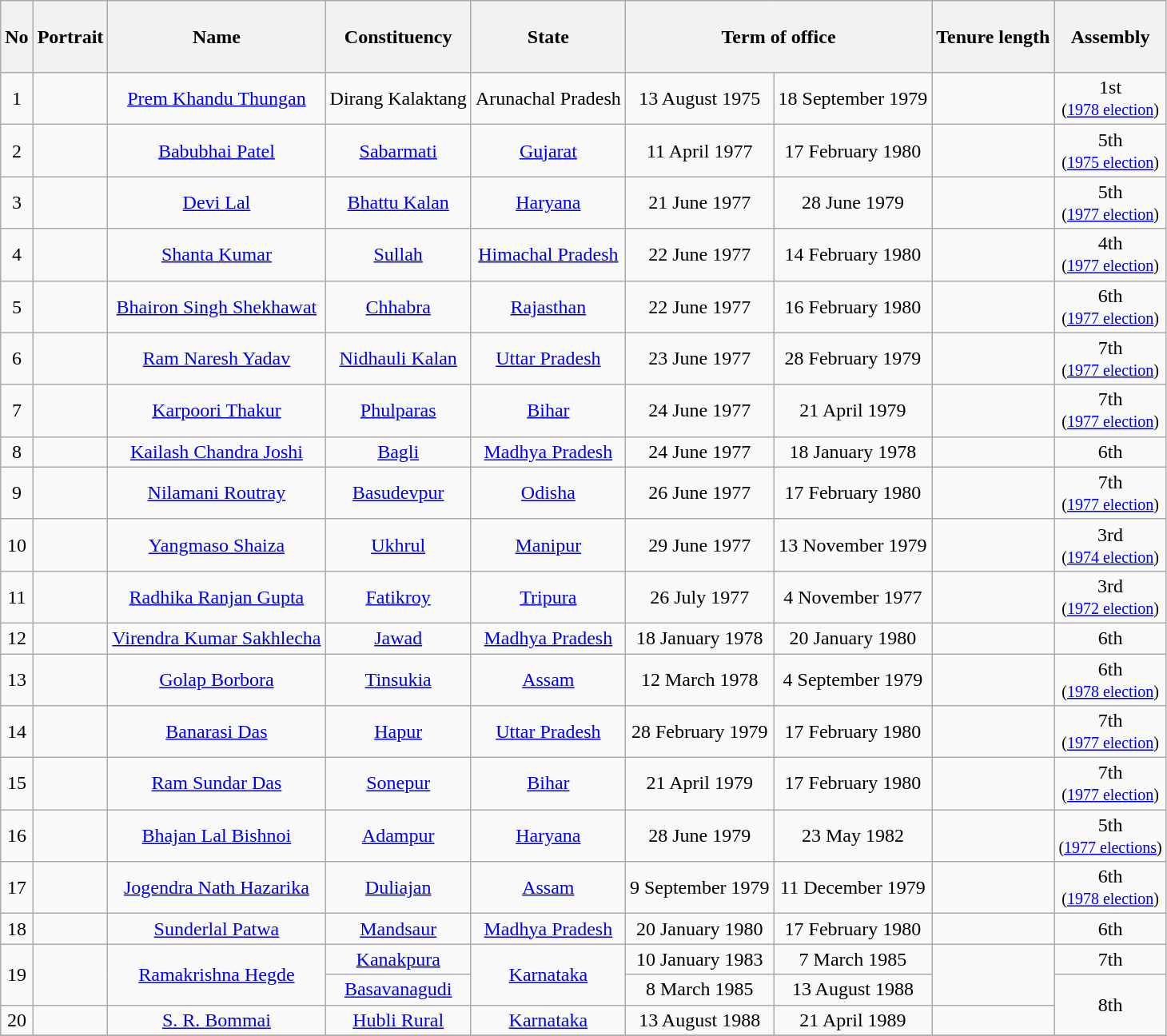<table class="wikitable sortable" style="text-align:center">
<tr style="height: 60px;">
<th scope="col">No</th>
<th scope="col">Portrait</th>
<th scope="col">Name</th>
<th scope="col">Constituency</th>
<th scope="col">State</th>
<th colspan="2">Term of office</th>
<th>Tenure length</th>
<th>Assembly</th>
</tr>
<tr>
<td>1</td>
<td></td>
<td><a href='#'>Prem Khandu Thungan</a></td>
<td>Dirang Kalaktang</td>
<td>Arunachal Pradesh</td>
<td>13 August 1975</td>
<td>18 September 1979</td>
<td></td>
<td>1st<br><small>(<a href='#'>1978 election</a>)</small></td>
</tr>
<tr>
<td>2</td>
<td></td>
<td><a href='#'>Babubhai Patel</a></td>
<td><a href='#'>Sabarmati</a></td>
<td><a href='#'>Gujarat</a></td>
<td>11 April 1977</td>
<td>17 February 1980</td>
<td></td>
<td>5th<br><small>(<a href='#'>1975 election</a>)</small></td>
</tr>
<tr>
<td>3</td>
<td></td>
<td><a href='#'>Devi Lal</a></td>
<td><a href='#'>Bhattu Kalan</a></td>
<td><a href='#'>Haryana</a></td>
<td>21 June 1977</td>
<td>28 June 1979</td>
<td></td>
<td>5th<br><small>(<a href='#'>1977 election</a>)</small></td>
</tr>
<tr>
<td>4</td>
<td></td>
<td><a href='#'>Shanta Kumar</a></td>
<td><a href='#'>Sullah</a></td>
<td><a href='#'>Himachal Pradesh</a></td>
<td>22 June 1977</td>
<td>14 February 1980</td>
<td></td>
<td>4th <br><small>(<a href='#'>1977 election</a>)</small></td>
</tr>
<tr>
<td>5</td>
<td></td>
<td><a href='#'>Bhairon Singh Shekhawat</a></td>
<td><a href='#'>Chhabra</a></td>
<td><a href='#'>Rajasthan</a></td>
<td>22 June 1977</td>
<td>16 February 1980</td>
<td></td>
<td>6th<br><small>(<a href='#'>1977 election</a>)</small></td>
</tr>
<tr>
<td>6</td>
<td></td>
<td><a href='#'>Ram Naresh Yadav</a></td>
<td><a href='#'>Nidhauli Kalan</a></td>
<td><a href='#'>Uttar Pradesh</a></td>
<td>23 June 1977</td>
<td>28 February 1979</td>
<td></td>
<td>7th<br><small>(<a href='#'>1977 election</a>)</small></td>
</tr>
<tr>
<td>7</td>
<td></td>
<td><a href='#'>Karpoori Thakur</a></td>
<td><a href='#'>Phulparas</a></td>
<td><a href='#'>Bihar</a></td>
<td>24 June 1977</td>
<td>21 April 1979</td>
<td></td>
<td>7th<br><small>(<a href='#'>1977 election</a>)</small></td>
</tr>
<tr>
<td>8</td>
<td></td>
<td><a href='#'>Kailash Chandra Joshi</a></td>
<td><a href='#'>Bagli</a></td>
<td><a href='#'>Madhya Pradesh</a></td>
<td>24 June 1977</td>
<td>18 January 1978</td>
<td></td>
<td>6th<br></td>
</tr>
<tr>
<td>9</td>
<td></td>
<td><a href='#'>Nilamani Routray</a></td>
<td><a href='#'>Basudevpur</a></td>
<td><a href='#'>Odisha</a></td>
<td>26 June 1977</td>
<td>17 February 1980</td>
<td></td>
<td>7th<br><small>(<a href='#'>1977 election</a>)</small></td>
</tr>
<tr>
<td>10</td>
<td></td>
<td><a href='#'>Yangmaso Shaiza</a></td>
<td><a href='#'>Ukhrul</a></td>
<td><a href='#'>Manipur</a></td>
<td>29 June 1977</td>
<td>13 November 1979</td>
<td></td>
<td>3rd<br><small>(<a href='#'>1974 election</a>)</small></td>
</tr>
<tr>
<td>11</td>
<td></td>
<td><a href='#'>Radhika Ranjan Gupta</a></td>
<td><a href='#'>Fatikroy</a></td>
<td><a href='#'>Tripura</a></td>
<td>26 July 1977</td>
<td>4 November 1977</td>
<td></td>
<td>3rd<br><small>(<a href='#'>1972 election</a>)</small></td>
</tr>
<tr>
<td>12</td>
<td></td>
<td><a href='#'>Virendra Kumar Sakhlecha</a></td>
<td><a href='#'>Jawad</a></td>
<td><a href='#'>Madhya Pradesh</a></td>
<td>18 January 1978</td>
<td>20 January 1980</td>
<td></td>
<td>6th<br></td>
</tr>
<tr>
<td>13</td>
<td></td>
<td><a href='#'>Golap Borbora</a></td>
<td><a href='#'>Tinsukia</a></td>
<td><a href='#'>Assam</a></td>
<td>12 March 1978</td>
<td>4 September 1979</td>
<td></td>
<td>6th<br><small>(<a href='#'>1978 election</a>)</small></td>
</tr>
<tr>
<td>14</td>
<td></td>
<td><a href='#'>Banarasi Das</a></td>
<td><a href='#'>Hapur</a></td>
<td><a href='#'>Uttar Pradesh</a></td>
<td>28 February 1979</td>
<td>17 February 1980</td>
<td></td>
<td>7th<br><small>(<a href='#'>1977 election</a>)</small></td>
</tr>
<tr>
<td>15</td>
<td></td>
<td><a href='#'>Ram Sundar Das</a></td>
<td><a href='#'>Sonepur</a></td>
<td><a href='#'>Bihar</a></td>
<td>21 April 1979</td>
<td>17 February 1980</td>
<td></td>
<td>7th<br><small>(<a href='#'>1977 election</a>)</small></td>
</tr>
<tr>
<td>16</td>
<td></td>
<td><a href='#'>Bhajan Lal Bishnoi</a></td>
<td><a href='#'>Adampur</a></td>
<td><a href='#'>Haryana</a></td>
<td>28 June 1979</td>
<td>23 May 1982</td>
<td></td>
<td>5th<br><small>(<a href='#'>1977 elections</a>)</small></td>
</tr>
<tr>
<td>17</td>
<td></td>
<td><a href='#'>Jogendra Nath Hazarika</a></td>
<td><a href='#'>Duliajan</a></td>
<td><a href='#'>Assam</a></td>
<td>9 September 1979</td>
<td>11 December 1979</td>
<td></td>
<td>6th<br><small>(<a href='#'>1978 election</a>)</small></td>
</tr>
<tr>
<td>18</td>
<td></td>
<td><a href='#'>Sunderlal Patwa</a></td>
<td><a href='#'>Mandsaur</a></td>
<td><a href='#'>Madhya Pradesh</a></td>
<td>20 January 1980</td>
<td>17 February 1980</td>
<td></td>
<td>6th<br></td>
</tr>
<tr>
<td rowspan="2">19</td>
<td rowspan="2"></td>
<td rowspan="2"><a href='#'>Ramakrishna Hegde</a></td>
<td><a href='#'>Kanakpura</a></td>
<td rowspan="2"><a href='#'>Karnataka</a></td>
<td>10 January 1983</td>
<td>7 March 1985</td>
<td rowspan="2"></td>
<td>7th<br></td>
</tr>
<tr>
<td><a href='#'>Basavanagudi</a></td>
<td>8 March 1985</td>
<td>13 August 1988</td>
<td rowspan="2">8th<br></td>
</tr>
<tr>
<td>20</td>
<td></td>
<td><a href='#'>S. R. Bommai</a></td>
<td><a href='#'>Hubli Rural</a></td>
<td><a href='#'>Karnataka</a></td>
<td>13 August 1988</td>
<td>21 April 1989</td>
<td></td>
</tr>
<tr>
</tr>
</table>
